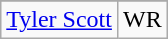<table class="wikitable">
<tr>
</tr>
<tr>
<td><a href='#'>Tyler Scott</a></td>
<td>WR</td>
</tr>
</table>
